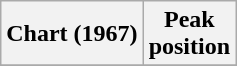<table class="wikitable sortable">
<tr>
<th align="center">Chart (1967)</th>
<th align="center">Peak<br>position</th>
</tr>
<tr>
</tr>
</table>
